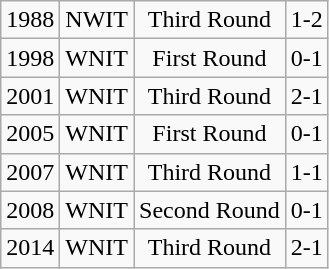<table class="wikitable">
<tr align="center">
<td>1988</td>
<td>NWIT</td>
<td>Third Round</td>
<td>1-2</td>
</tr>
<tr align="center">
<td>1998</td>
<td>WNIT</td>
<td>First Round</td>
<td>0-1</td>
</tr>
<tr align="center">
<td>2001</td>
<td>WNIT</td>
<td>Third Round</td>
<td>2-1</td>
</tr>
<tr align="center">
<td>2005</td>
<td>WNIT</td>
<td>First Round</td>
<td>0-1</td>
</tr>
<tr align="center">
<td>2007</td>
<td>WNIT</td>
<td>Third Round</td>
<td>1-1</td>
</tr>
<tr align="center">
<td>2008</td>
<td>WNIT</td>
<td>Second Round</td>
<td>0-1</td>
</tr>
<tr align="center">
<td>2014</td>
<td>WNIT</td>
<td>Third Round</td>
<td>2-1</td>
</tr>
</table>
